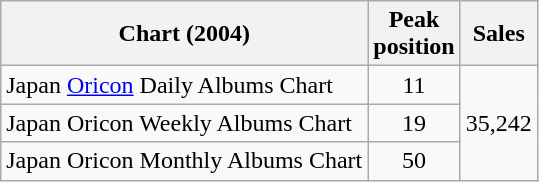<table class="wikitable sortable">
<tr>
<th>Chart (2004)</th>
<th>Peak<br>position</th>
<th>Sales</th>
</tr>
<tr>
<td>Japan <a href='#'>Oricon</a> Daily Albums Chart</td>
<td align="center">11</td>
<td rowspan="3" align="center">35,242</td>
</tr>
<tr>
<td>Japan Oricon Weekly Albums Chart</td>
<td align="center">19</td>
</tr>
<tr>
<td>Japan Oricon Monthly Albums Chart</td>
<td align="center">50</td>
</tr>
</table>
